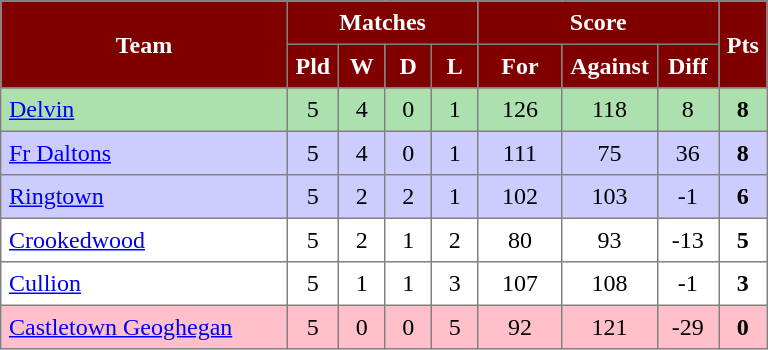<table style="border-collapse:collapse" border="1" cellspacing="0" cellpadding="5">
<tr align="center" bgcolor="#efefef">
<th rowspan="2" width="180" ! style="background:maroon;color:white">Team</th>
<th colspan="4" ! style="background:maroon;color:white">Matches</th>
<th colspan="3" ! style="background:maroon;color:white">Score</th>
<th rowspan=2width=20 ! style="background:maroon;color:white">Pts</th>
</tr>
<tr align="center" bgcolor="#efefef">
<th width="20" ! style="background:maroon;color:white">Pld</th>
<th width="20" ! style="background:maroon;color:white">W</th>
<th width="20" ! style="background:maroon;color:white">D</th>
<th width="20" ! style="background:maroon;color:white">L</th>
<th width="45" ! style="background:maroon;color:white">For</th>
<th width="45" ! style="background:maroon;color:white">Against</th>
<th width="30" ! style="background:maroon;color:white">Diff</th>
</tr>
<tr align="center" style="background:#ACE1AF;">
<td style="text-align:left;"> <a href='#'>Delvin</a></td>
<td>5</td>
<td>4</td>
<td>0</td>
<td>1</td>
<td>126</td>
<td>118</td>
<td>8</td>
<td><strong>8</strong></td>
</tr>
<tr align="center" style="background:#ccccff;">
<td style="text-align:left;"> <a href='#'>Fr Daltons</a></td>
<td>5</td>
<td>4</td>
<td>0</td>
<td>1</td>
<td>111</td>
<td>75</td>
<td>36</td>
<td><strong>8</strong></td>
</tr>
<tr align="center" style="background:#ccccff;">
<td style="text-align:left;"> <a href='#'>Ringtown</a></td>
<td>5</td>
<td>2</td>
<td>2</td>
<td>1</td>
<td>102</td>
<td>103</td>
<td>-1</td>
<td><strong>6</strong></td>
</tr>
<tr align="center">
<td style="text-align:left;"> <a href='#'>Crookedwood</a></td>
<td>5</td>
<td>2</td>
<td>1</td>
<td>2</td>
<td>80</td>
<td>93</td>
<td>-13</td>
<td><strong>5</strong></td>
</tr>
<tr align="center">
<td style="text-align:left;"> <a href='#'>Cullion</a></td>
<td>5</td>
<td>1</td>
<td>1</td>
<td>3</td>
<td>107</td>
<td>108</td>
<td>-1</td>
<td><strong>3</strong></td>
</tr>
<tr align="center" style="background:#FFC0CB;">
<td style="text-align:left;"> <a href='#'>Castletown Geoghegan</a></td>
<td>5</td>
<td>0</td>
<td>0</td>
<td>5</td>
<td>92</td>
<td>121</td>
<td>-29</td>
<td><strong>0</strong></td>
</tr>
</table>
